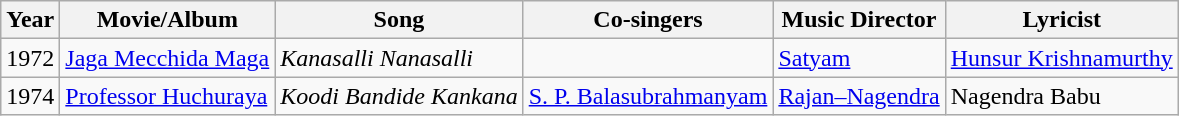<table class="wikitable sortable">
<tr>
<th scope="col">Year</th>
<th scope="col">Movie/Album</th>
<th scope="col">Song</th>
<th scope="col">Co-singers</th>
<th scope="col">Music Director</th>
<th scope="col">Lyricist</th>
</tr>
<tr>
<td>1972</td>
<td><a href='#'>Jaga Mecchida Maga</a></td>
<td><em>Kanasalli Nanasalli</em></td>
<td></td>
<td><a href='#'>Satyam</a></td>
<td><a href='#'>Hunsur Krishnamurthy</a></td>
</tr>
<tr>
<td>1974</td>
<td><a href='#'>Professor Huchuraya</a></td>
<td><em>Koodi Bandide Kankana</em></td>
<td><a href='#'>S. P. Balasubrahmanyam</a></td>
<td><a href='#'>Rajan–Nagendra</a></td>
<td>Nagendra Babu</td>
</tr>
</table>
